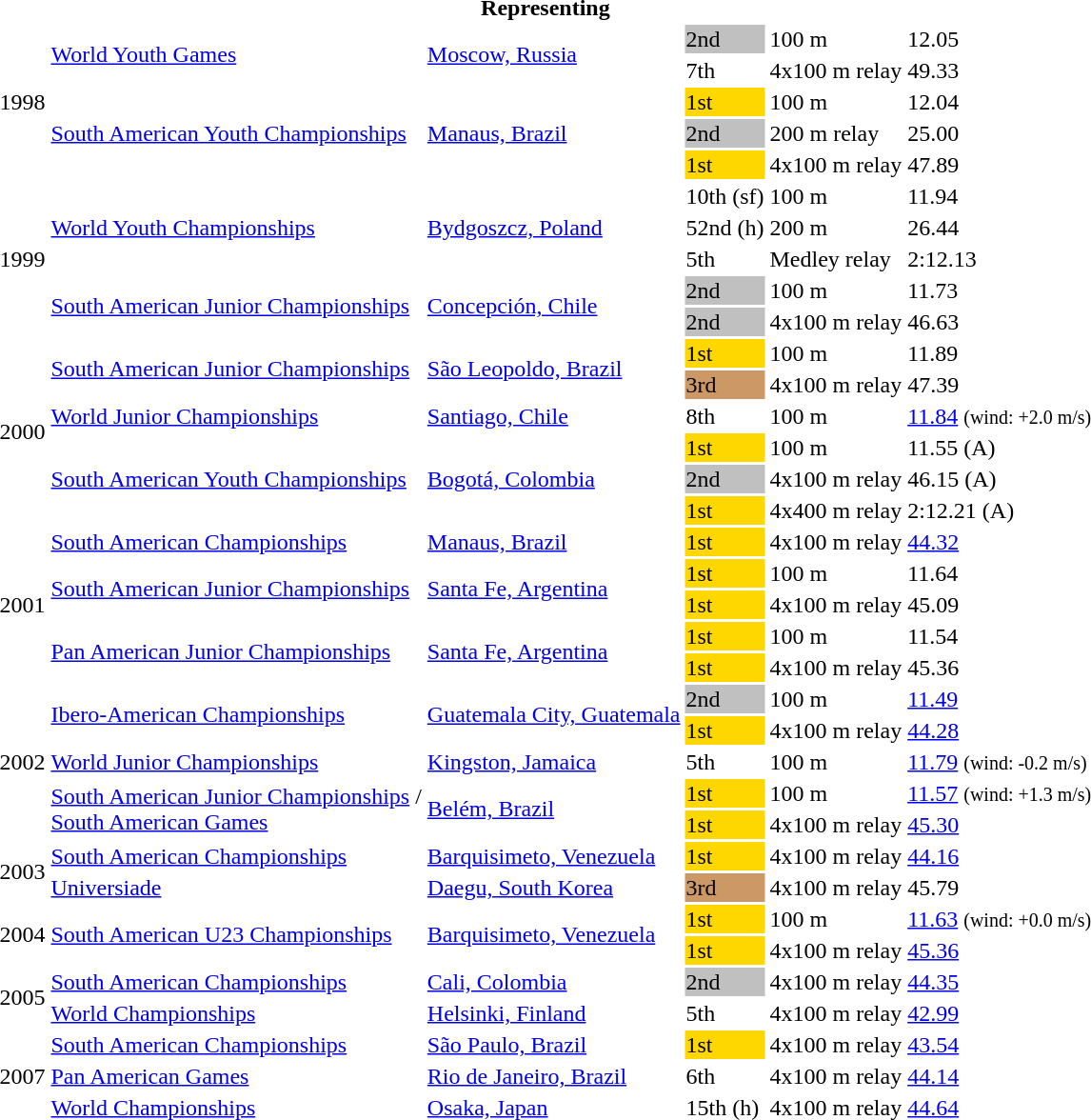<table>
<tr>
<th colspan="6">Representing </th>
</tr>
<tr>
<td rowspan=5>1998</td>
<td rowspan=2><a href='#'>World Youth Games</a></td>
<td rowspan=2><a href='#'>Moscow, Russia</a></td>
<td bgcolor=silver>2nd</td>
<td>100 m</td>
<td>12.05</td>
</tr>
<tr>
<td>7th</td>
<td>4x100 m relay</td>
<td>49.33</td>
</tr>
<tr>
<td rowspan=3><a href='#'>South American Youth Championships</a></td>
<td rowspan=3><a href='#'>Manaus, Brazil</a></td>
<td bgcolor=gold>1st</td>
<td>100 m</td>
<td>12.04</td>
</tr>
<tr>
<td bgcolor=silver>2nd</td>
<td>200 m relay</td>
<td>25.00</td>
</tr>
<tr>
<td bgcolor=gold>1st</td>
<td>4x100 m relay</td>
<td>47.89</td>
</tr>
<tr>
<td rowspan=5>1999</td>
<td rowspan=3><a href='#'>World Youth Championships</a></td>
<td rowspan=3><a href='#'>Bydgoszcz, Poland</a></td>
<td>10th (sf)</td>
<td>100 m</td>
<td>11.94</td>
</tr>
<tr>
<td>52nd (h)</td>
<td>200 m</td>
<td>26.44</td>
</tr>
<tr>
<td>5th</td>
<td>Medley relay</td>
<td>2:12.13</td>
</tr>
<tr>
<td rowspan=2><a href='#'>South American Junior Championships</a></td>
<td rowspan=2><a href='#'>Concepción, Chile</a></td>
<td bgcolor=silver>2nd</td>
<td>100 m</td>
<td>11.73</td>
</tr>
<tr>
<td bgcolor=silver>2nd</td>
<td>4x100 m relay</td>
<td>46.63</td>
</tr>
<tr>
<td rowspan=6>2000</td>
<td rowspan=2><a href='#'>South American Junior Championships</a></td>
<td rowspan=2><a href='#'>São Leopoldo, Brazil</a></td>
<td bgcolor=gold>1st</td>
<td>100 m</td>
<td>11.89</td>
</tr>
<tr>
<td bgcolor=cc9966>3rd</td>
<td>4x100 m relay</td>
<td>47.39</td>
</tr>
<tr>
<td><a href='#'>World Junior Championships</a></td>
<td><a href='#'>Santiago, Chile</a></td>
<td>8th</td>
<td>100 m</td>
<td><a href='#'>11.84</a> <small>(wind: +2.0 m/s)</small></td>
</tr>
<tr>
<td rowspan=3><a href='#'>South American Youth Championships</a></td>
<td rowspan=3><a href='#'>Bogotá, Colombia</a></td>
<td bgcolor=gold>1st</td>
<td>100 m</td>
<td>11.55 (A)</td>
</tr>
<tr>
<td bgcolor=silver>2nd</td>
<td>4x100 m relay</td>
<td>46.15 (A)</td>
</tr>
<tr>
<td bgcolor=gold>1st</td>
<td>4x400 m relay</td>
<td>2:12.21 (A)</td>
</tr>
<tr>
<td rowspan=5>2001</td>
<td><a href='#'>South American Championships</a></td>
<td><a href='#'>Manaus, Brazil</a></td>
<td bgcolor=gold>1st</td>
<td>4x100 m relay</td>
<td><a href='#'>44.32</a></td>
</tr>
<tr>
<td rowspan=2><a href='#'>South American Junior Championships</a></td>
<td rowspan=2><a href='#'>Santa Fe, Argentina</a></td>
<td bgcolor=gold>1st</td>
<td>100 m</td>
<td>11.64</td>
</tr>
<tr>
<td bgcolor=gold>1st</td>
<td>4x100 m relay</td>
<td>45.09</td>
</tr>
<tr>
<td rowspan=2><a href='#'>Pan American Junior Championships</a></td>
<td rowspan=2><a href='#'>Santa Fe, Argentina</a></td>
<td bgcolor=gold>1st</td>
<td>100 m</td>
<td>11.54</td>
</tr>
<tr>
<td bgcolor=gold>1st</td>
<td>4x100 m relay</td>
<td>45.36</td>
</tr>
<tr>
<td rowspan=5>2002</td>
<td rowspan=2><a href='#'>Ibero-American Championships</a></td>
<td rowspan=2><a href='#'>Guatemala City, Guatemala</a></td>
<td bgcolor=silver>2nd</td>
<td>100 m</td>
<td><a href='#'>11.49</a></td>
</tr>
<tr>
<td bgcolor=gold>1st</td>
<td>4x100 m relay</td>
<td><a href='#'>44.28</a></td>
</tr>
<tr>
<td><a href='#'>World Junior Championships</a></td>
<td><a href='#'>Kingston, Jamaica</a></td>
<td>5th</td>
<td>100 m</td>
<td><a href='#'>11.79</a> <small>(wind: -0.2 m/s)</small></td>
</tr>
<tr>
<td rowspan=2><a href='#'>South American Junior Championships</a> /<br> <a href='#'>South American Games</a></td>
<td rowspan=2><a href='#'>Belém, Brazil</a></td>
<td bgcolor=gold>1st</td>
<td>100 m</td>
<td><a href='#'>11.57</a> <small>(wind: +1.3 m/s)</small></td>
</tr>
<tr>
<td bgcolor=gold>1st</td>
<td>4x100 m relay</td>
<td><a href='#'>45.30</a></td>
</tr>
<tr>
<td rowspan=2>2003</td>
<td><a href='#'>South American Championships</a></td>
<td><a href='#'>Barquisimeto, Venezuela</a></td>
<td bgcolor=gold>1st</td>
<td>4x100 m relay</td>
<td><a href='#'>44.16</a></td>
</tr>
<tr>
<td><a href='#'>Universiade</a></td>
<td><a href='#'>Daegu, South Korea</a></td>
<td bgcolor="cc9966">3rd</td>
<td>4x100 m relay</td>
<td>45.79</td>
</tr>
<tr>
<td rowspan=2>2004</td>
<td rowspan=2><a href='#'>South American U23 Championships</a></td>
<td rowspan=2><a href='#'>Barquisimeto, Venezuela</a></td>
<td bgcolor=gold>1st</td>
<td>100 m</td>
<td><a href='#'>11.63</a> <small>(wind: +0.0 m/s)</small></td>
</tr>
<tr>
<td bgcolor=gold>1st</td>
<td>4x100 m relay</td>
<td><a href='#'>45.36</a></td>
</tr>
<tr>
<td rowspan=2>2005</td>
<td><a href='#'>South American Championships</a></td>
<td><a href='#'>Cali, Colombia</a></td>
<td bgcolor=silver>2nd</td>
<td>4x100 m relay</td>
<td><a href='#'>44.35</a></td>
</tr>
<tr>
<td><a href='#'>World Championships</a></td>
<td><a href='#'>Helsinki, Finland</a></td>
<td>5th</td>
<td>4x100 m relay</td>
<td><a href='#'>42.99</a></td>
</tr>
<tr>
<td rowspan=3>2007</td>
<td><a href='#'>South American Championships</a></td>
<td><a href='#'>São Paulo, Brazil</a></td>
<td bgcolor=gold>1st</td>
<td>4x100 m relay</td>
<td><a href='#'>43.54</a></td>
</tr>
<tr>
<td><a href='#'>Pan American Games</a></td>
<td><a href='#'>Rio de Janeiro, Brazil</a></td>
<td>6th</td>
<td>4x100 m relay</td>
<td><a href='#'>44.14</a></td>
</tr>
<tr>
<td><a href='#'>World Championships</a></td>
<td><a href='#'>Osaka, Japan</a></td>
<td>15th (h)</td>
<td>4x100 m relay</td>
<td><a href='#'>44.64</a></td>
</tr>
</table>
